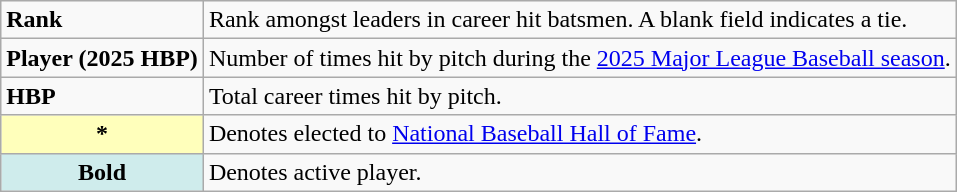<table class="wikitable">
<tr>
<td><strong>Rank</strong></td>
<td>Rank amongst leaders in career hit batsmen. A blank field indicates a tie.</td>
</tr>
<tr>
<td><strong>Player (2025 HBP)</strong></td>
<td>Number of times hit by pitch during the <a href='#'>2025 Major League Baseball season</a>.</td>
</tr>
<tr>
<td><strong>HBP</strong></td>
<td>Total career times hit by pitch.</td>
</tr>
<tr>
<th scope="row" style="background-color:#ffffbb">*</th>
<td>Denotes elected to <a href='#'>National Baseball Hall of Fame</a>.<br></td>
</tr>
<tr>
<th scope="row" style="background:#cfecec;"><strong>Bold</strong></th>
<td>Denotes active player.<br></td>
</tr>
</table>
